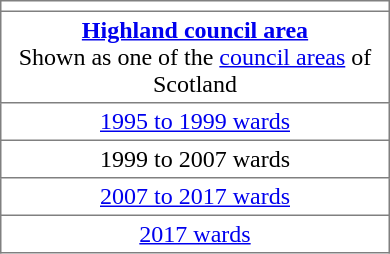<table class="toccolours" style="border-collapse: collapse; float: right; margin: 0 0 1em 1em;" border="1" cellpadding="3" cellspacing="0" width="260">
<tr>
<td align="center"></td>
</tr>
<tr>
<td align="center"><strong><a href='#'>Highland council area</a></strong> <br> Shown as one of the <a href='#'>council areas</a> of Scotland</td>
</tr>
<tr>
<td align="center"><a href='#'>1995 to 1999 wards</a></td>
</tr>
<tr>
<td align="center">1999 to 2007 wards</td>
</tr>
<tr>
<td align="center"><a href='#'>2007 to 2017 wards</a></td>
</tr>
<tr>
<td align="center"><a href='#'>2017 wards</a></td>
</tr>
</table>
